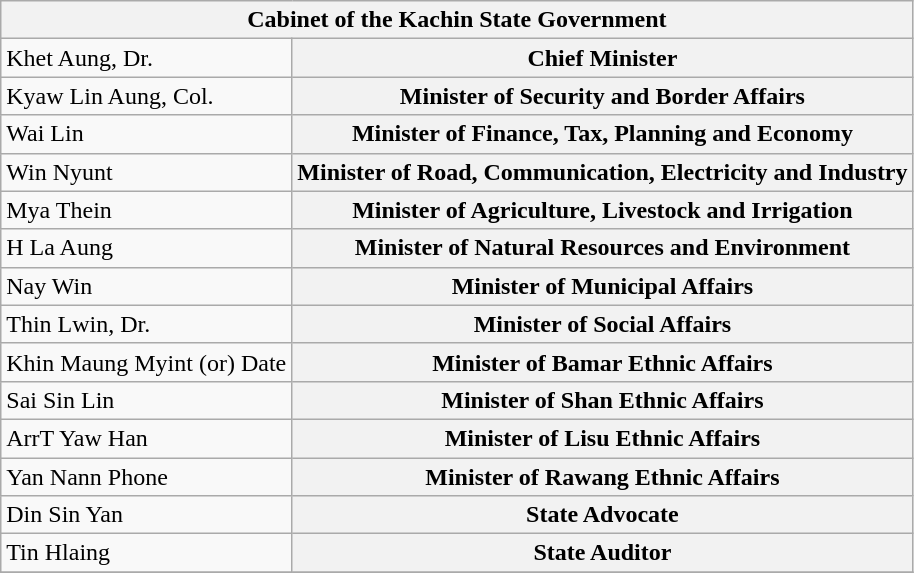<table class="wikitable">
<tr>
<th colspan="2">Cabinet of the Kachin State Government</th>
</tr>
<tr>
<td>Khet Aung, Dr.</td>
<th>Chief Minister</th>
</tr>
<tr>
<td>Kyaw Lin Aung, Col.</td>
<th>Minister of Security and Border Affairs</th>
</tr>
<tr>
<td>Wai Lin</td>
<th>Minister of Finance, Tax, Planning and Economy</th>
</tr>
<tr>
<td>Win Nyunt</td>
<th>Minister of Road, Communication, Electricity and Industry</th>
</tr>
<tr>
<td>Mya Thein</td>
<th>Minister of Agriculture, Livestock and Irrigation</th>
</tr>
<tr>
<td>H La Aung</td>
<th>Minister of Natural Resources and Environment</th>
</tr>
<tr>
<td>Nay Win</td>
<th>Minister of Municipal Affairs</th>
</tr>
<tr>
<td>Thin Lwin, Dr.</td>
<th>Minister of Social Affairs</th>
</tr>
<tr>
<td>Khin Maung Myint (or) Date</td>
<th>Minister of Bamar Ethnic Affairs</th>
</tr>
<tr>
<td>Sai Sin Lin</td>
<th>Minister of Shan Ethnic Affairs</th>
</tr>
<tr>
<td>ArrT Yaw Han</td>
<th>Minister of Lisu Ethnic Affairs</th>
</tr>
<tr>
<td>Yan Nann Phone</td>
<th>Minister of Rawang Ethnic Affairs</th>
</tr>
<tr>
<td>Din Sin Yan</td>
<th>State Advocate</th>
</tr>
<tr>
<td>Tin Hlaing</td>
<th>State Auditor</th>
</tr>
<tr>
</tr>
</table>
